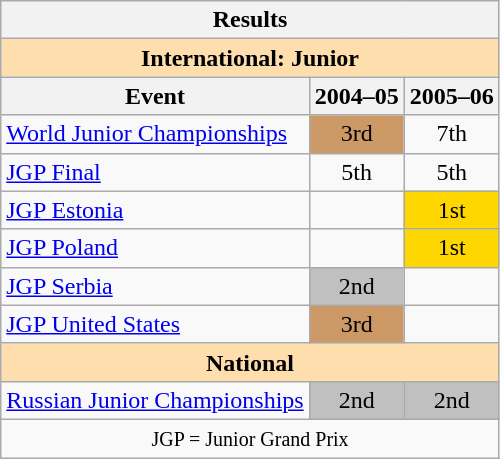<table class="wikitable" style="text-align:center">
<tr>
<th colspan=3 align=center><strong>Results</strong></th>
</tr>
<tr>
<th style="background-color: #ffdead; " colspan=3 align=center><strong>International: Junior</strong></th>
</tr>
<tr>
<th>Event</th>
<th>2004–05</th>
<th>2005–06</th>
</tr>
<tr>
<td align=left><a href='#'>World Junior Championships</a></td>
<td bgcolor=cc9966>3rd</td>
<td>7th</td>
</tr>
<tr>
<td align=left><a href='#'>JGP Final</a></td>
<td>5th</td>
<td>5th</td>
</tr>
<tr>
<td align=left><a href='#'>JGP Estonia</a></td>
<td></td>
<td bgcolor=gold>1st</td>
</tr>
<tr>
<td align=left><a href='#'>JGP Poland</a></td>
<td></td>
<td bgcolor=gold>1st</td>
</tr>
<tr>
<td align=left><a href='#'>JGP Serbia</a></td>
<td bgcolor=silver>2nd</td>
<td></td>
</tr>
<tr>
<td align=left><a href='#'>JGP United States</a></td>
<td bgcolor=cc9966>3rd</td>
<td></td>
</tr>
<tr>
<th style="background-color: #ffdead; " colspan=3 align=center><strong>National</strong></th>
</tr>
<tr>
<td align=left><a href='#'>Russian Junior Championships</a></td>
<td bgcolor=silver>2nd</td>
<td bgcolor=silver>2nd</td>
</tr>
<tr>
<td colspan=3 align=center><small> JGP = Junior Grand Prix </small></td>
</tr>
</table>
